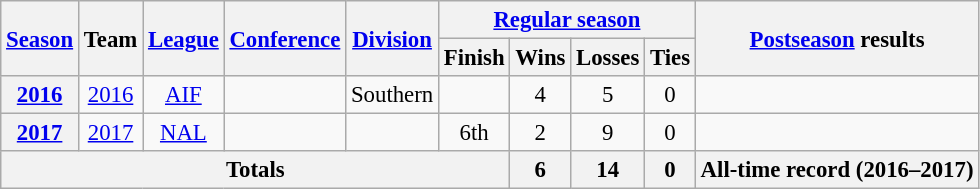<table class="wikitable" style="text-align:center; font-size: 95%;">
<tr>
<th rowspan="2"><a href='#'>Season</a></th>
<th rowspan="2">Team</th>
<th rowspan="2"><a href='#'>League</a></th>
<th rowspan="2"><a href='#'>Conference</a></th>
<th rowspan="2"><a href='#'>Division</a></th>
<th colspan="4"><a href='#'>Regular season</a></th>
<th rowspan="2"><a href='#'>Postseason</a> results</th>
</tr>
<tr>
<th>Finish</th>
<th>Wins</th>
<th>Losses</th>
<th>Ties</th>
</tr>
<tr>
<th><a href='#'>2016</a></th>
<td><a href='#'>2016</a></td>
<td><a href='#'>AIF</a></td>
<td></td>
<td>Southern</td>
<td></td>
<td>4</td>
<td>5</td>
<td>0</td>
<td align=left></td>
</tr>
<tr>
<th><a href='#'>2017</a></th>
<td><a href='#'>2017</a></td>
<td><a href='#'>NAL</a></td>
<td></td>
<td></td>
<td>6th</td>
<td>2</td>
<td>9</td>
<td>0</td>
<td align=left></td>
</tr>
<tr>
<th colspan="6">Totals</th>
<th>6</th>
<th>14</th>
<th>0</th>
<th colspan="3">All-time record (2016–2017)</th>
</tr>
</table>
